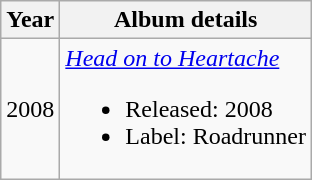<table class="wikitable">
<tr>
<th>Year</th>
<th>Album details</th>
</tr>
<tr>
<td>2008</td>
<td><em><a href='#'>Head on to Heartache</a></em><br><ul><li>Released: 2008</li><li>Label: Roadrunner</li></ul></td>
</tr>
</table>
